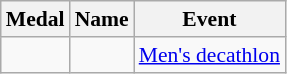<table class="wikitable sortable" style="font-size:90%">
<tr>
<th>Medal</th>
<th>Name</th>
<th>Event</th>
</tr>
<tr>
<td></td>
<td></td>
<td><a href='#'>Men's decathlon</a></td>
</tr>
</table>
